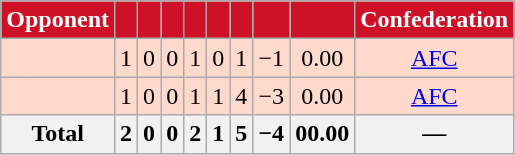<table class="wikitable sortable" style="text-align:center;">
<tr style="color:white">
<th style="background-color:#CE1126;color:white">Opponent</th>
<th style="background-color:#CE1126;color:white"></th>
<th style="background-color:#CE1126;color:white"></th>
<th style="background-color:#CE1126;color:white"></th>
<th style="background-color:#CE1126;color:white"></th>
<th style="background-color:#CE1126;color:white"></th>
<th style="background-color:#CE1126;color:white"></th>
<th style="background-color:#CE1126;color:white"></th>
<th style="background-color:#CE1126;color:white"></th>
<th style="background-color:#CE1126;color:white">Confederation</th>
</tr>
<tr bgcolor=FFDACC>
<td style="text-align:left;"></td>
<td>1</td>
<td>0</td>
<td>0</td>
<td>1</td>
<td>0</td>
<td>1</td>
<td>−1</td>
<td>0.00</td>
<td><a href='#'>AFC</a></td>
</tr>
<tr bgcolor=FFDACC>
<td style="text-align:left;"></td>
<td>1</td>
<td>0</td>
<td>0</td>
<td>1</td>
<td>1</td>
<td>4</td>
<td>−3</td>
<td>0.00</td>
<td><a href='#'>AFC</a></td>
</tr>
<tr>
<th>Total</th>
<th>2</th>
<th>0</th>
<th>0</th>
<th>2</th>
<th>1</th>
<th>5</th>
<th>−4</th>
<th>00.00</th>
<th>—</th>
</tr>
</table>
